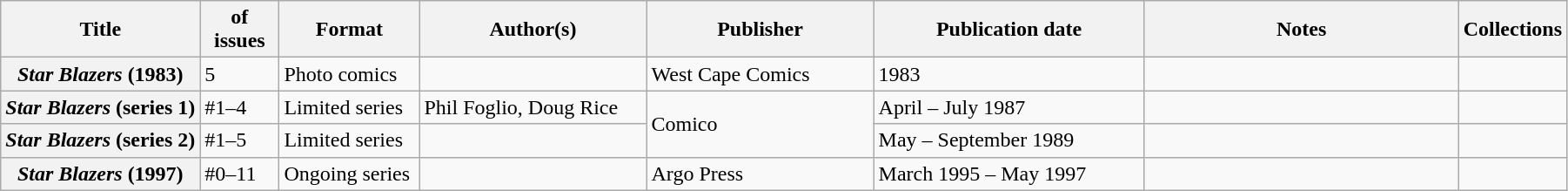<table class="wikitable">
<tr>
<th>Title</th>
<th style="width:40pt"> of issues</th>
<th style="width:75pt">Format</th>
<th style="width:125pt">Author(s)</th>
<th style="width:125pt">Publisher</th>
<th style="width:150pt">Publication date</th>
<th style="width:175pt">Notes</th>
<th>Collections</th>
</tr>
<tr>
<th><em>Star Blazers</em> (1983)</th>
<td>5</td>
<td>Photo comics</td>
<td></td>
<td>West Cape Comics</td>
<td>1983</td>
<td></td>
<td></td>
</tr>
<tr>
<th><em>Star Blazers</em> (series 1)</th>
<td>#1–4</td>
<td>Limited series</td>
<td>Phil Foglio, Doug Rice</td>
<td rowspan="2">Comico</td>
<td>April – July 1987</td>
<td></td>
<td></td>
</tr>
<tr>
<th><em>Star Blazers</em> (series 2)</th>
<td>#1–5</td>
<td>Limited series</td>
<td></td>
<td>May – September 1989</td>
<td></td>
<td></td>
</tr>
<tr>
<th><em>Star Blazers</em> (1997)</th>
<td>#0–11</td>
<td>Ongoing series</td>
<td></td>
<td>Argo Press</td>
<td>March 1995 – May 1997</td>
<td></td>
<td></td>
</tr>
</table>
